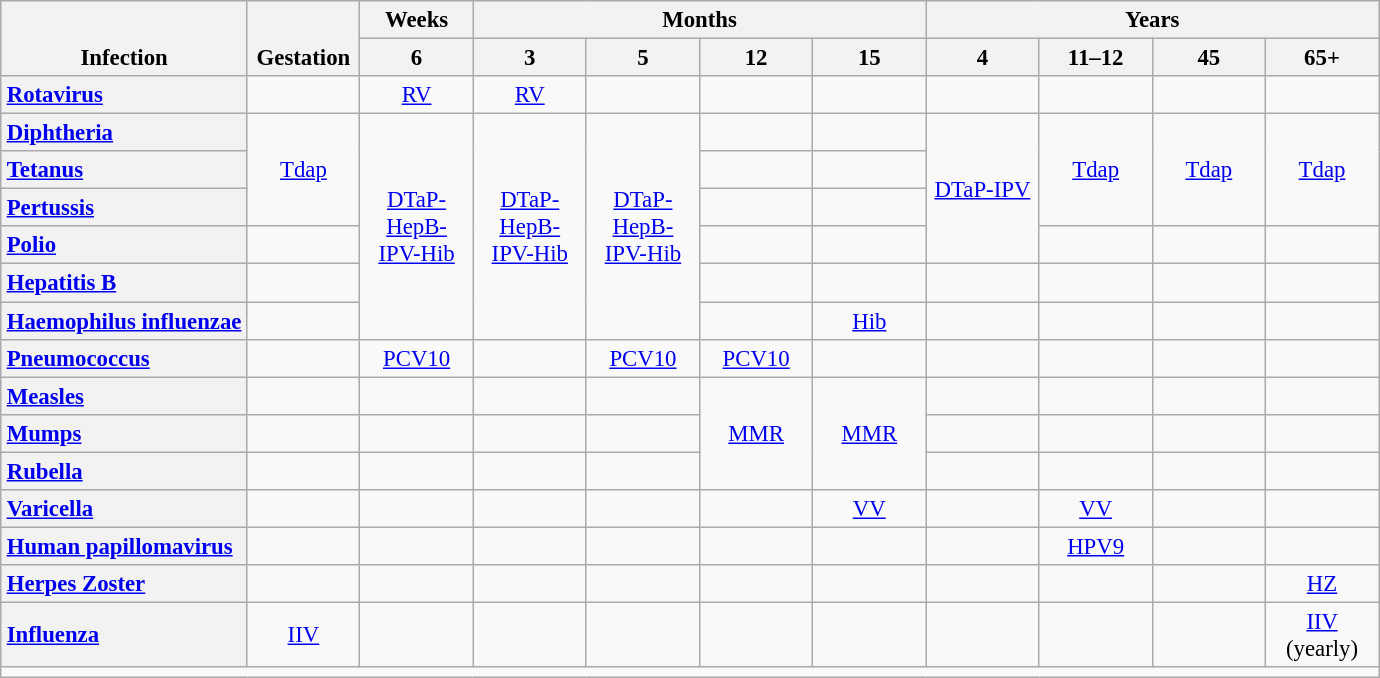<table id="New Zealand" class="wikitable" style="margin: auto; max-width: 61.5em; font-size: 95%; text-align: center">
<tr>
<th rowspan="2" valign="bottom" scope="col">Infection</th>
<th rowspan="2" valign="bottom" style="width: 4.5em;" scope="col">Gestation</th>
<th scope="col">Weeks</th>
<th colspan="4" scope="col">Months</th>
<th colspan="4" scope="col">Years</th>
</tr>
<tr>
<th style="width: 4.5em;" scope="col">6</th>
<th style="width: 4.5em;" scope="col">3</th>
<th style="width: 4.5em;" scope="col">5</th>
<th style="width: 4.5em;" scope="col">12</th>
<th style="width: 4.5em;" scope="col">15</th>
<th style="width: 4.5em;" scope="col">4</th>
<th style="width: 4.5em;" scope="col">11–12</th>
<th style="width: 4.5em;" scope="col">45</th>
<th style="width: 4.5em;" scope="col">65+</th>
</tr>
<tr>
<th style="text-align: left;" scope="row"><a href='#'>Rotavirus</a></th>
<td></td>
<td><a href='#'>RV</a></td>
<td><a href='#'>RV</a></td>
<td></td>
<td></td>
<td></td>
<td></td>
<td></td>
<td></td>
<td></td>
</tr>
<tr>
<th style="text-align: left;" scope="row"><a href='#'>Diphtheria</a></th>
<td rowspan="3"><a href='#'>Tdap</a></td>
<td rowspan="6"><a href='#'>DTaP-HepB-IPV-Hib</a></td>
<td rowspan="6"><a href='#'>DTaP-HepB-IPV-Hib</a></td>
<td rowspan="6"><a href='#'>DTaP-HepB-IPV-Hib</a></td>
<td></td>
<td></td>
<td rowspan="4"><a href='#'>DTaP-IPV</a></td>
<td rowspan="3"><a href='#'>Tdap</a></td>
<td rowspan="3"><a href='#'>Tdap</a></td>
<td rowspan="3"><a href='#'>Tdap</a></td>
</tr>
<tr>
<th style="text-align: left;" scope="row"><a href='#'>Tetanus</a></th>
<td></td>
<td></td>
</tr>
<tr>
<th style="text-align: left;" scope="row"><a href='#'>Pertussis</a></th>
<td></td>
<td></td>
</tr>
<tr>
<th style="text-align: left;" scope="row"><a href='#'>Polio</a></th>
<td></td>
<td></td>
<td></td>
<td></td>
<td></td>
<td></td>
</tr>
<tr>
<th style="text-align: left;" scope="row"><a href='#'>Hepatitis B</a></th>
<td></td>
<td></td>
<td></td>
<td></td>
<td></td>
<td></td>
<td></td>
</tr>
<tr>
<th style="text-align: left;" scope="row"><a href='#'>Haemophilus influenzae</a></th>
<td></td>
<td></td>
<td><a href='#'>Hib</a></td>
<td></td>
<td></td>
<td></td>
<td></td>
</tr>
<tr>
<th style="text-align: left;" scope="row"><a href='#'>Pneumococcus</a></th>
<td></td>
<td><a href='#'>PCV10</a></td>
<td></td>
<td><a href='#'>PCV10</a></td>
<td><a href='#'>PCV10</a></td>
<td></td>
<td></td>
<td></td>
<td></td>
<td></td>
</tr>
<tr>
<th style="text-align: left;" scope="row"><a href='#'>Measles</a></th>
<td></td>
<td></td>
<td></td>
<td></td>
<td rowspan="3"><a href='#'>MMR</a></td>
<td rowspan="3"><a href='#'>MMR</a></td>
<td></td>
<td></td>
<td></td>
<td></td>
</tr>
<tr>
<th style="text-align: left;" scope="row"><a href='#'>Mumps</a></th>
<td></td>
<td></td>
<td></td>
<td></td>
<td></td>
<td></td>
<td></td>
<td></td>
</tr>
<tr>
<th style="text-align: left;" scope="row"><a href='#'>Rubella</a></th>
<td></td>
<td></td>
<td></td>
<td></td>
<td></td>
<td></td>
<td></td>
<td></td>
</tr>
<tr>
<th style="text-align: left;" scope="row"><a href='#'>Varicella</a></th>
<td></td>
<td></td>
<td></td>
<td></td>
<td></td>
<td><a href='#'>VV</a></td>
<td></td>
<td><a href='#'>VV</a></td>
<td></td>
<td></td>
</tr>
<tr>
<th style="text-align: left;" scope="row"><a href='#'>Human papillomavirus</a></th>
<td></td>
<td></td>
<td></td>
<td></td>
<td></td>
<td></td>
<td></td>
<td><a href='#'>HPV9</a></td>
<td></td>
<td></td>
</tr>
<tr>
<th style="text-align: left;" scope="row"><a href='#'>Herpes Zoster</a></th>
<td></td>
<td></td>
<td></td>
<td></td>
<td></td>
<td></td>
<td></td>
<td></td>
<td></td>
<td><a href='#'>HZ</a></td>
</tr>
<tr>
<th style="text-align: left;" scope="row"><a href='#'>Influenza</a></th>
<td><a href='#'>IIV</a></td>
<td></td>
<td></td>
<td></td>
<td></td>
<td></td>
<td></td>
<td></td>
<td></td>
<td><a href='#'>IIV</a> (yearly)</td>
</tr>
<tr>
<td colspan="11" style="text-align: left;"></td>
</tr>
</table>
